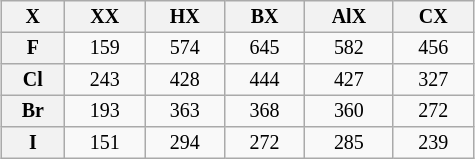<table class="wikitable" style="float:right; margin-top:0; margin-left:1em; text-align:center; font-size:10pt; line-height:11pt; width:25%;">
<tr>
<th>X</th>
<th>XX</th>
<th>HX</th>
<th>BX</th>
<th>AlX</th>
<th>CX</th>
</tr>
<tr>
<th>F</th>
<td>159</td>
<td>574</td>
<td>645</td>
<td>582</td>
<td>456</td>
</tr>
<tr>
<th>Cl</th>
<td>243</td>
<td>428</td>
<td>444</td>
<td>427</td>
<td>327</td>
</tr>
<tr>
<th>Br</th>
<td>193</td>
<td>363</td>
<td>368</td>
<td>360</td>
<td>272</td>
</tr>
<tr>
<th>I</th>
<td>151</td>
<td>294</td>
<td>272</td>
<td>285</td>
<td>239</td>
</tr>
</table>
